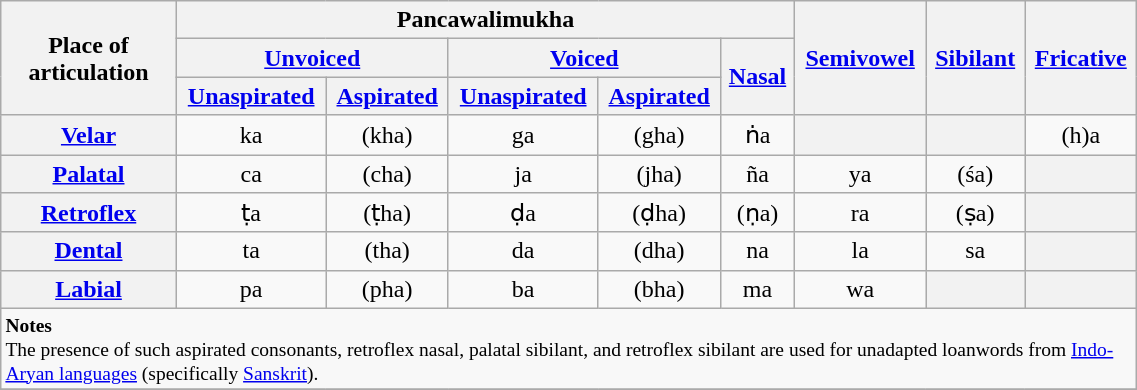<table class="wikitable" style="width:60%;">
<tr style="text-align:center;">
<th rowspan="3"><strong>Place of articulation</strong></th>
<th colspan="5"><strong>Pancawalimukha</strong></th>
<th rowspan="3" "><strong><a href='#'>Semivowel</a></strong></th>
<th rowspan="3" "><strong><a href='#'>Sibilant</a></strong></th>
<th rowspan="3"><strong><a href='#'>Fricative</a></strong></th>
</tr>
<tr>
<th colspan=2><a href='#'>Unvoiced</a></th>
<th colspan=2><a href='#'>Voiced</a></th>
<th rowspan=2><a href='#'>Nasal</a></th>
</tr>
<tr>
<th><a href='#'>Unaspirated</a></th>
<th><a href='#'>Aspirated</a></th>
<th><a href='#'>Unaspirated</a></th>
<th><a href='#'>Aspirated</a></th>
</tr>
<tr>
<th style="text-align:center; "><strong><a href='#'>Velar</a></strong></th>
<td style="text-align:center; ">ka</td>
<td style="text-align:center; ">(kha)</td>
<td style="text-align:center; ">ga</td>
<td style="text-align:center; ">(gha)</td>
<td style="text-align:center; ">ṅa</td>
<th></th>
<th></th>
<td style="text-align:center; ">(h)a</td>
</tr>
<tr>
<th style="text-align:center;"><strong><a href='#'>Palatal</a></strong></th>
<td style="text-align:center;">ca</td>
<td style="text-align:center;">(cha)</td>
<td style="text-align:center;">ja</td>
<td style="text-align:center;">(jha)</td>
<td style="text-align:center;">ña</td>
<td style="text-align:center;">ya</td>
<td style="text-align:center;">(śa)</td>
<th></th>
</tr>
<tr>
<th align=center><strong><a href='#'>Retroflex</a></strong></th>
<td align=center>ṭa</td>
<td align=center>(ṭha)</td>
<td align=center>ḍa</td>
<td align=center>(ḍha)</td>
<td align=center>(ṇa)</td>
<td align=center>ra</td>
<td align=center>(ṣa)</td>
<th></th>
</tr>
<tr>
<th style="text-align:center;"><strong><a href='#'>Dental</a></strong></th>
<td style="text-align:center;">ta</td>
<td style="text-align:center;">(tha)</td>
<td style="text-align:center;">da</td>
<td style="text-align:center;">(dha)</td>
<td style="text-align:center;">na</td>
<td style="text-align:center;">la</td>
<td style="text-align:center;">sa</td>
<th></th>
</tr>
<tr>
<th align=center><strong><a href='#'>Labial</a></strong></th>
<td align=center>pa</td>
<td align=center>(pha)</td>
<td align=center>ba</td>
<td align=center>(bha)</td>
<td align=center>ma</td>
<td align=center>wa</td>
<th></th>
<th></th>
</tr>
<tr>
<td colspan="11" style="background:#F8F8F8;font-size:small;text-align:left"><strong>Notes</strong><br>The presence of such aspirated consonants, retroflex nasal, palatal sibilant, and retroflex sibilant are used for unadapted loanwords from <a href='#'>Indo-Aryan languages</a> (specifically <a href='#'>Sanskrit</a>).</td>
</tr>
<tr>
</tr>
</table>
